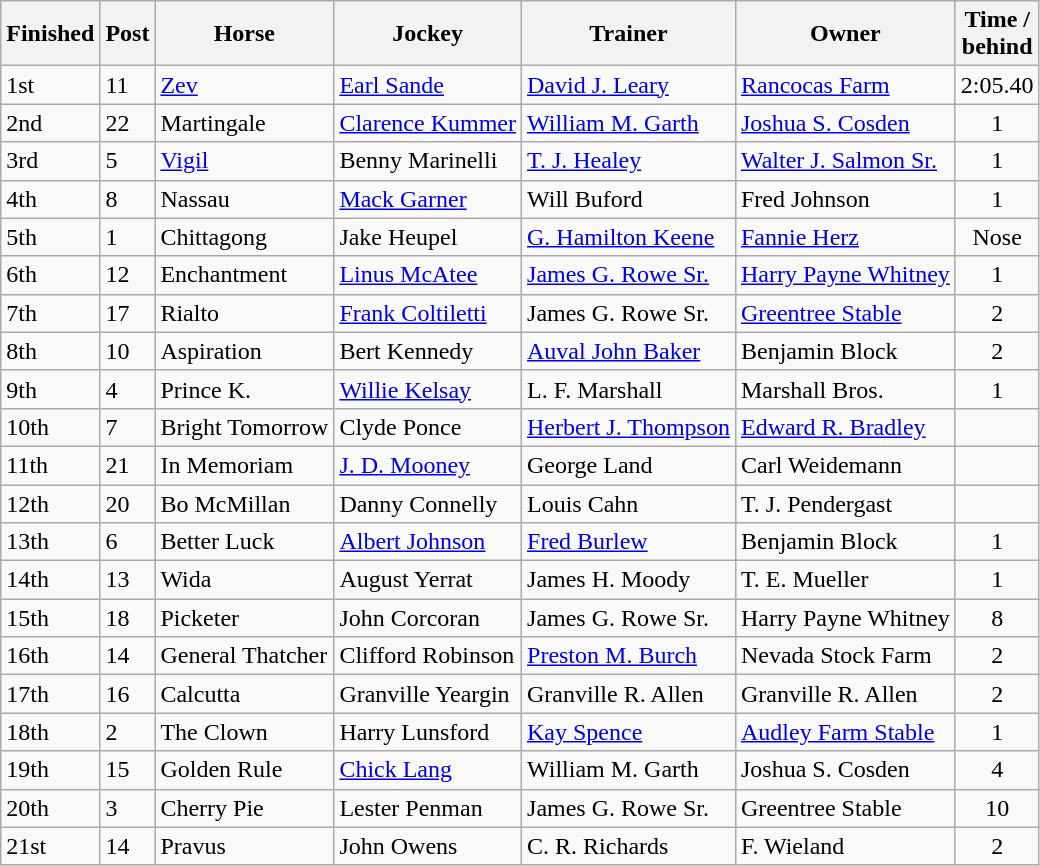<table class="wikitable">
<tr>
<th>Finished</th>
<th>Post</th>
<th>Horse</th>
<th>Jockey</th>
<th>Trainer</th>
<th>Owner</th>
<th>Time /<br> behind</th>
</tr>
<tr>
<td>1st</td>
<td>11</td>
<td><a href='#'>Zev</a></td>
<td><a href='#'>Earl Sande</a></td>
<td><a href='#'>David J. Leary</a></td>
<td><a href='#'>Rancocas Farm</a></td>
<td align=center>2:05.40</td>
</tr>
<tr>
<td>2nd</td>
<td>22</td>
<td>Martingale</td>
<td><a href='#'>Clarence Kummer</a></td>
<td><a href='#'>William M. Garth</a></td>
<td><a href='#'>Joshua S. Cosden</a></td>
<td align=center>1<span></span></td>
</tr>
<tr>
<td>3rd</td>
<td>5</td>
<td><a href='#'>Vigil</a></td>
<td>Benny Marinelli</td>
<td><a href='#'>T. J. Healey</a></td>
<td><a href='#'>Walter J. Salmon Sr.</a></td>
<td align=center>1</td>
</tr>
<tr>
<td>4th</td>
<td>8</td>
<td>Nassau</td>
<td><a href='#'>Mack Garner</a></td>
<td>Will Buford</td>
<td>Fred Johnson</td>
<td align=center>1</td>
</tr>
<tr>
<td>5th</td>
<td>1</td>
<td>Chittagong</td>
<td>Jake Heupel</td>
<td><a href='#'>G. Hamilton Keene</a></td>
<td><a href='#'>Fannie Herz</a></td>
<td align=center><span>Nose</span></td>
</tr>
<tr>
<td>6th</td>
<td>12</td>
<td>Enchantment</td>
<td><a href='#'>Linus McAtee</a></td>
<td><a href='#'>James G. Rowe Sr.</a></td>
<td><a href='#'>Harry Payne Whitney</a></td>
<td align=center>1<span></span></td>
</tr>
<tr>
<td>7th</td>
<td>17</td>
<td>Rialto</td>
<td><a href='#'>Frank Coltiletti</a></td>
<td>James G. Rowe Sr.</td>
<td><a href='#'>Greentree Stable</a></td>
<td align=center>2</td>
</tr>
<tr>
<td>8th</td>
<td>10</td>
<td>Aspiration</td>
<td>Bert Kennedy</td>
<td><a href='#'>Auval John Baker</a></td>
<td>Benjamin Block</td>
<td align=center>2</td>
</tr>
<tr>
<td>9th</td>
<td>4</td>
<td>Prince K.</td>
<td><a href='#'>Willie Kelsay</a></td>
<td>L. F. Marshall</td>
<td>Marshall Bros.</td>
<td align=center>1<span></span></td>
</tr>
<tr>
<td>10th</td>
<td>7</td>
<td>Bright Tomorrow</td>
<td>Clyde Ponce</td>
<td><a href='#'>Herbert J. Thompson</a></td>
<td><a href='#'>Edward R. Bradley</a></td>
<td align=center><span></span></td>
</tr>
<tr>
<td>11th</td>
<td>21</td>
<td>In Memoriam</td>
<td><a href='#'>J. D. Mooney</a></td>
<td>George Land</td>
<td>Carl Weidemann</td>
<td align=center><span></span></td>
</tr>
<tr>
<td>12th</td>
<td>20</td>
<td>Bo McMillan</td>
<td>Danny Connelly</td>
<td>Louis Cahn</td>
<td>T. J. Pendergast</td>
<td align=center><span></span></td>
</tr>
<tr>
<td>13th</td>
<td>6</td>
<td>Better Luck</td>
<td><a href='#'>Albert Johnson</a></td>
<td><a href='#'>Fred Burlew</a></td>
<td>Benjamin Block</td>
<td align=center>1</td>
</tr>
<tr>
<td>14th</td>
<td>13</td>
<td>Wida</td>
<td>August Yerrat</td>
<td>James H. Moody</td>
<td>T. E. Mueller</td>
<td align=center>1</td>
</tr>
<tr>
<td>15th</td>
<td>18</td>
<td>Picketer</td>
<td>John Corcoran</td>
<td>James G. Rowe Sr.</td>
<td>Harry Payne Whitney</td>
<td align=center>8</td>
</tr>
<tr>
<td>16th</td>
<td>14</td>
<td>General Thatcher</td>
<td>Clifford Robinson</td>
<td><a href='#'>Preston M. Burch</a></td>
<td>Nevada Stock Farm</td>
<td align=center>2</td>
</tr>
<tr>
<td>17th</td>
<td>16</td>
<td>Calcutta</td>
<td>Granville Yeargin</td>
<td>Granville R. Allen</td>
<td>Granville R. Allen</td>
<td align=center>2</td>
</tr>
<tr>
<td>18th</td>
<td>2</td>
<td>The Clown</td>
<td>Harry Lunsford</td>
<td><a href='#'>Kay Spence</a></td>
<td><a href='#'>Audley Farm Stable</a></td>
<td align=center>1</td>
</tr>
<tr>
<td>19th</td>
<td>15</td>
<td>Golden Rule</td>
<td><a href='#'>Chick Lang</a></td>
<td>William M. Garth</td>
<td>Joshua S. Cosden</td>
<td align=center>4</td>
</tr>
<tr>
<td>20th</td>
<td>3</td>
<td>Cherry Pie</td>
<td>Lester Penman</td>
<td>James G. Rowe Sr.</td>
<td>Greentree Stable</td>
<td align=center>10</td>
</tr>
<tr>
<td>21st</td>
<td>14</td>
<td>Pravus</td>
<td>John Owens</td>
<td>C. R. Richards</td>
<td>F. Wieland</td>
<td align=center>2</td>
</tr>
</table>
